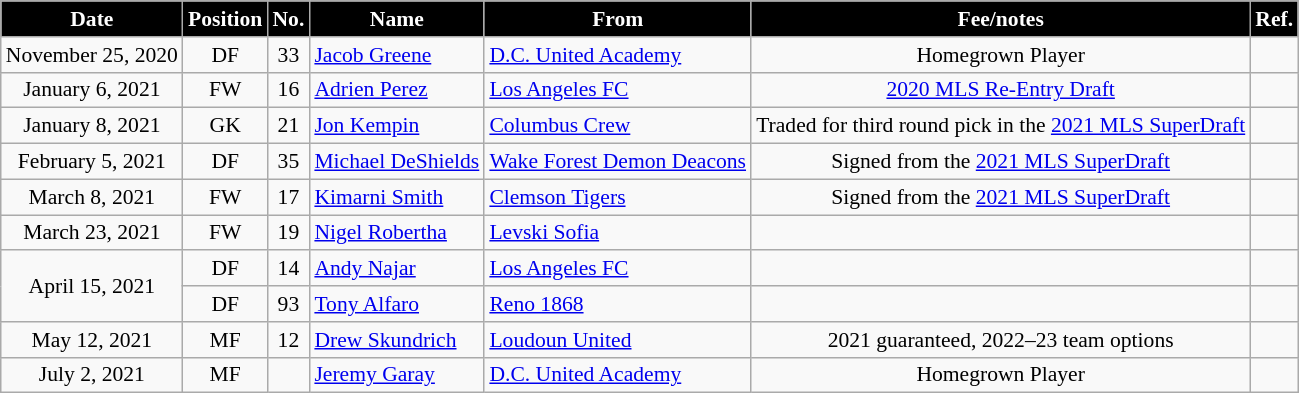<table class="wikitable" style="text-align:center; font-size:90%; ">
<tr>
<th style="background:#000000; color:#FFFFFF;">Date</th>
<th style="background:#000000; color:#FFFFFF;">Position</th>
<th style="background:#000000; color:#FFFFFF;">No.</th>
<th style="background:#000000; color:#FFFFFF;">Name</th>
<th style="background:#000000; color:#FFFFFF;">From</th>
<th style="background:#000000; color:#FFFFFF;">Fee/notes</th>
<th style="background:#000000; color:#FFFFFF;">Ref.</th>
</tr>
<tr>
<td>November 25, 2020</td>
<td>DF</td>
<td>33</td>
<td align="left"> <a href='#'>Jacob Greene</a></td>
<td align="left"> <a href='#'>D.C. United Academy</a></td>
<td>Homegrown Player</td>
<td></td>
</tr>
<tr>
<td>January 6, 2021</td>
<td>FW</td>
<td>16</td>
<td align="left"> <a href='#'>Adrien Perez</a></td>
<td align="left"> <a href='#'>Los Angeles FC</a></td>
<td><a href='#'>2020 MLS Re-Entry Draft</a></td>
<td></td>
</tr>
<tr>
<td>January 8, 2021</td>
<td>GK</td>
<td>21</td>
<td align="left"> <a href='#'>Jon Kempin</a></td>
<td align="left"> <a href='#'>Columbus Crew</a></td>
<td>Traded for third round pick in the <a href='#'>2021 MLS SuperDraft</a></td>
<td></td>
</tr>
<tr>
<td>February 5, 2021</td>
<td>DF</td>
<td>35</td>
<td align="left"> <a href='#'>Michael DeShields</a></td>
<td align="left"> <a href='#'>Wake Forest Demon Deacons</a></td>
<td>Signed from the <a href='#'>2021 MLS SuperDraft</a></td>
<td></td>
</tr>
<tr>
<td>March 8, 2021</td>
<td>FW</td>
<td>17</td>
<td align="left"> <a href='#'>Kimarni Smith</a></td>
<td align="left"> <a href='#'>Clemson Tigers</a></td>
<td>Signed from the <a href='#'>2021 MLS SuperDraft</a></td>
<td></td>
</tr>
<tr>
<td>March 23, 2021</td>
<td>FW</td>
<td>19</td>
<td align="left"> <a href='#'>Nigel Robertha</a></td>
<td align="left"> <a href='#'>Levski Sofia</a></td>
<td></td>
<td></td>
</tr>
<tr>
<td rowspan=2>April 15, 2021</td>
<td>DF</td>
<td>14</td>
<td align="left"> <a href='#'>Andy Najar</a></td>
<td align="left"> <a href='#'>Los Angeles FC</a></td>
<td></td>
<td></td>
</tr>
<tr>
<td>DF</td>
<td>93</td>
<td align="left"> <a href='#'>Tony Alfaro</a></td>
<td align="left"> <a href='#'>Reno 1868</a></td>
<td></td>
<td></td>
</tr>
<tr>
<td>May 12, 2021</td>
<td>MF</td>
<td>12</td>
<td align="left"> <a href='#'>Drew Skundrich</a></td>
<td align="left"> <a href='#'>Loudoun United</a></td>
<td>2021 guaranteed, 2022–23 team options</td>
<td></td>
</tr>
<tr>
<td>July 2, 2021</td>
<td>MF</td>
<td></td>
<td align="left"> <a href='#'>Jeremy Garay</a></td>
<td align="left"> <a href='#'>D.C. United Academy</a></td>
<td>Homegrown Player</td>
<td></td>
</tr>
</table>
